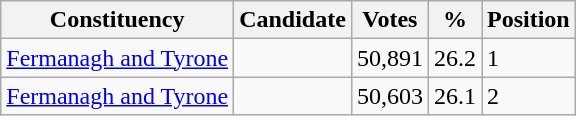<table class="wikitable sortable">
<tr>
<th>Constituency</th>
<th>Candidate</th>
<th>Votes</th>
<th>%</th>
<th>Position</th>
</tr>
<tr>
<td><a href='#'>Fermanagh and Tyrone</a></td>
<td></td>
<td>50,891</td>
<td>26.2</td>
<td>1</td>
</tr>
<tr>
<td><a href='#'>Fermanagh and Tyrone</a></td>
<td></td>
<td>50,603</td>
<td>26.1</td>
<td>2</td>
</tr>
</table>
